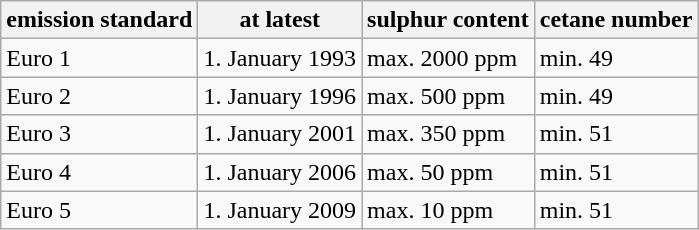<table class="wikitable">
<tr>
<th>emission standard</th>
<th>at latest</th>
<th>sulphur content</th>
<th>cetane number</th>
</tr>
<tr>
<td>Euro 1</td>
<td>1. January 1993</td>
<td>max. 2000 ppm</td>
<td>min. 49</td>
</tr>
<tr>
<td>Euro 2</td>
<td>1. January 1996</td>
<td>max. 500 ppm</td>
<td>min. 49</td>
</tr>
<tr>
<td>Euro 3</td>
<td>1. January 2001</td>
<td>max. 350 ppm</td>
<td>min. 51</td>
</tr>
<tr>
<td>Euro 4</td>
<td>1. January 2006</td>
<td>max. 50 ppm</td>
<td>min. 51</td>
</tr>
<tr>
<td>Euro 5</td>
<td>1. January 2009</td>
<td>max. 10 ppm</td>
<td>min. 51</td>
</tr>
</table>
